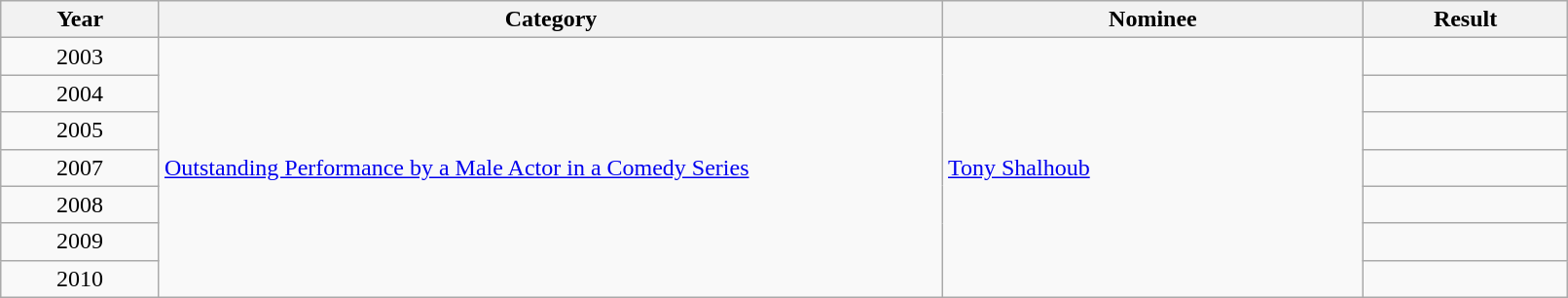<table class="wikitable" style="width:85%;">
<tr>
<th>Year</th>
<th style="width:50%;">Category</th>
<th>Nominee</th>
<th>Result</th>
</tr>
<tr>
<td align="center">2003</td>
<td rowspan=7><a href='#'>Outstanding Performance by a Male Actor in a Comedy Series</a></td>
<td rowspan=7><a href='#'>Tony Shalhoub</a></td>
<td></td>
</tr>
<tr>
<td align="center">2004</td>
<td></td>
</tr>
<tr>
<td align="center">2005</td>
<td></td>
</tr>
<tr>
<td align="center">2007</td>
<td></td>
</tr>
<tr>
<td align="center">2008</td>
<td></td>
</tr>
<tr>
<td align="center">2009</td>
<td></td>
</tr>
<tr>
<td align="center">2010</td>
<td></td>
</tr>
</table>
